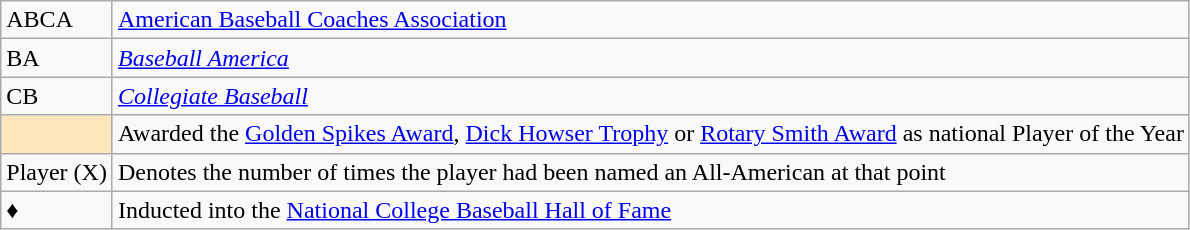<table class="wikitable">
<tr>
<td>ABCA</td>
<td><a href='#'>American Baseball Coaches Association</a></td>
</tr>
<tr>
<td>BA</td>
<td><em><a href='#'>Baseball America</a></em></td>
</tr>
<tr>
<td>CB</td>
<td><em><a href='#'>Collegiate Baseball</a></em></td>
</tr>
<tr>
<td style="background-color:#FFE6BD"></td>
<td>Awarded the <a href='#'>Golden Spikes Award</a>, <a href='#'>Dick Howser Trophy</a> or <a href='#'>Rotary Smith Award</a> as national Player of the Year</td>
</tr>
<tr>
<td>Player (X)</td>
<td>Denotes the number of times the player had been named an All-American at that point</td>
</tr>
<tr>
<td>♦</td>
<td>Inducted into the <a href='#'>National College Baseball Hall of Fame</a></td>
</tr>
</table>
